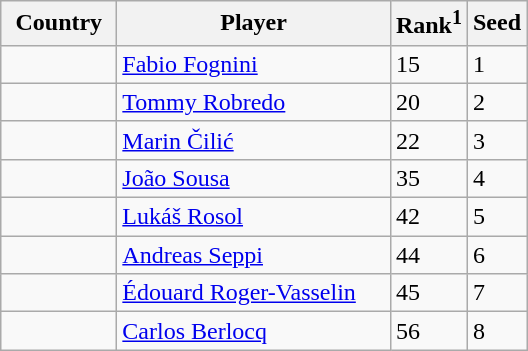<table class="sortable wikitable">
<tr>
<th width="70">Country</th>
<th width="175">Player</th>
<th>Rank<sup>1</sup></th>
<th>Seed</th>
</tr>
<tr>
<td></td>
<td><a href='#'>Fabio Fognini</a></td>
<td>15</td>
<td>1</td>
</tr>
<tr>
<td></td>
<td><a href='#'>Tommy Robredo</a></td>
<td>20</td>
<td>2</td>
</tr>
<tr>
<td></td>
<td><a href='#'>Marin Čilić</a></td>
<td>22</td>
<td>3</td>
</tr>
<tr>
<td></td>
<td><a href='#'>João Sousa</a></td>
<td>35</td>
<td>4</td>
</tr>
<tr>
<td></td>
<td><a href='#'>Lukáš Rosol</a></td>
<td>42</td>
<td>5</td>
</tr>
<tr>
<td></td>
<td><a href='#'>Andreas Seppi</a></td>
<td>44</td>
<td>6</td>
</tr>
<tr>
<td></td>
<td><a href='#'>Édouard Roger-Vasselin</a></td>
<td>45</td>
<td>7</td>
</tr>
<tr>
<td></td>
<td><a href='#'>Carlos Berlocq</a></td>
<td>56</td>
<td>8</td>
</tr>
</table>
